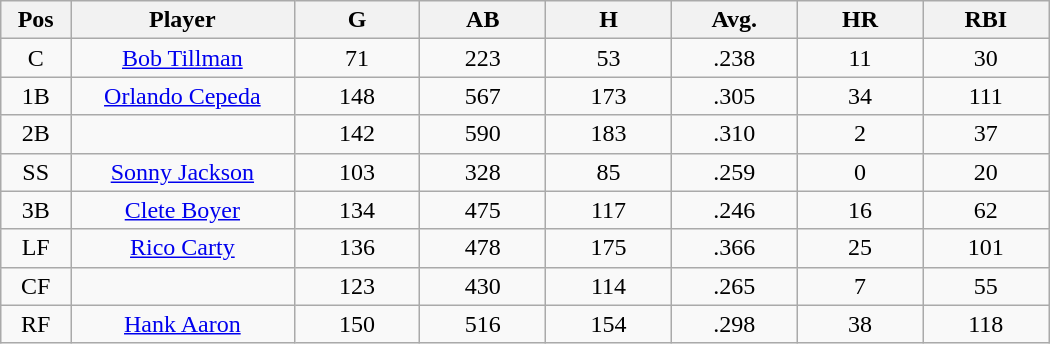<table class="wikitable sortable">
<tr>
<th bgcolor="#DDDDFF" width="5%">Pos</th>
<th bgcolor="#DDDDFF" width="16%">Player</th>
<th bgcolor="#DDDDFF" width="9%">G</th>
<th bgcolor="#DDDDFF" width="9%">AB</th>
<th bgcolor="#DDDDFF" width="9%">H</th>
<th bgcolor="#DDDDFF" width="9%">Avg.</th>
<th bgcolor="#DDDDFF" width="9%">HR</th>
<th bgcolor="#DDDDFF" width="9%">RBI</th>
</tr>
<tr align="center">
<td>C</td>
<td><a href='#'>Bob Tillman</a></td>
<td>71</td>
<td>223</td>
<td>53</td>
<td>.238</td>
<td>11</td>
<td>30</td>
</tr>
<tr align=center>
<td>1B</td>
<td><a href='#'>Orlando Cepeda</a></td>
<td>148</td>
<td>567</td>
<td>173</td>
<td>.305</td>
<td>34</td>
<td>111</td>
</tr>
<tr align=center>
<td>2B</td>
<td></td>
<td>142</td>
<td>590</td>
<td>183</td>
<td>.310</td>
<td>2</td>
<td>37</td>
</tr>
<tr align="center">
<td>SS</td>
<td><a href='#'>Sonny Jackson</a></td>
<td>103</td>
<td>328</td>
<td>85</td>
<td>.259</td>
<td>0</td>
<td>20</td>
</tr>
<tr align=center>
<td>3B</td>
<td><a href='#'>Clete Boyer</a></td>
<td>134</td>
<td>475</td>
<td>117</td>
<td>.246</td>
<td>16</td>
<td>62</td>
</tr>
<tr align=center>
<td>LF</td>
<td><a href='#'>Rico Carty</a></td>
<td>136</td>
<td>478</td>
<td>175</td>
<td>.366</td>
<td>25</td>
<td>101</td>
</tr>
<tr align=center>
<td>CF</td>
<td></td>
<td>123</td>
<td>430</td>
<td>114</td>
<td>.265</td>
<td>7</td>
<td>55</td>
</tr>
<tr align="center">
<td>RF</td>
<td><a href='#'>Hank Aaron</a></td>
<td>150</td>
<td>516</td>
<td>154</td>
<td>.298</td>
<td>38</td>
<td>118</td>
</tr>
</table>
